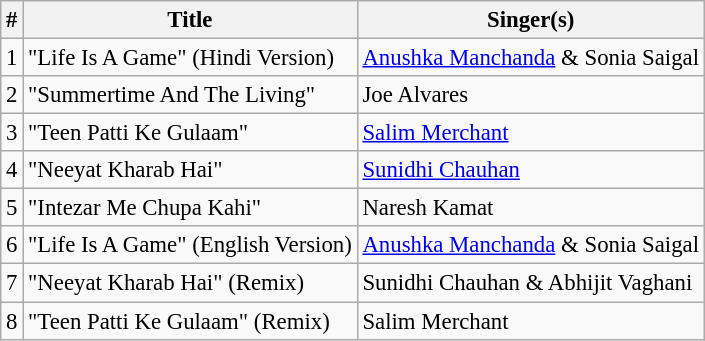<table class="wikitable" style="font-size:95%;">
<tr>
<th>#</th>
<th>Title</th>
<th>Singer(s)</th>
</tr>
<tr>
<td>1</td>
<td>"Life Is A Game" (Hindi Version)</td>
<td><a href='#'>Anushka Manchanda</a> & Sonia Saigal</td>
</tr>
<tr>
<td>2</td>
<td>"Summertime And The Living"</td>
<td>Joe Alvares</td>
</tr>
<tr>
<td>3</td>
<td>"Teen Patti Ke Gulaam"</td>
<td><a href='#'>Salim Merchant</a></td>
</tr>
<tr>
<td>4</td>
<td>"Neeyat Kharab Hai"</td>
<td><a href='#'>Sunidhi Chauhan</a></td>
</tr>
<tr>
<td>5</td>
<td>"Intezar Me Chupa Kahi"</td>
<td>Naresh Kamat</td>
</tr>
<tr>
<td>6</td>
<td>"Life Is A Game" (English Version)</td>
<td><a href='#'>Anushka Manchanda</a> & Sonia Saigal</td>
</tr>
<tr>
<td>7</td>
<td>"Neeyat Kharab Hai" (Remix)</td>
<td>Sunidhi Chauhan & Abhijit Vaghani</td>
</tr>
<tr>
<td>8</td>
<td>"Teen Patti Ke Gulaam" (Remix)</td>
<td>Salim Merchant</td>
</tr>
</table>
